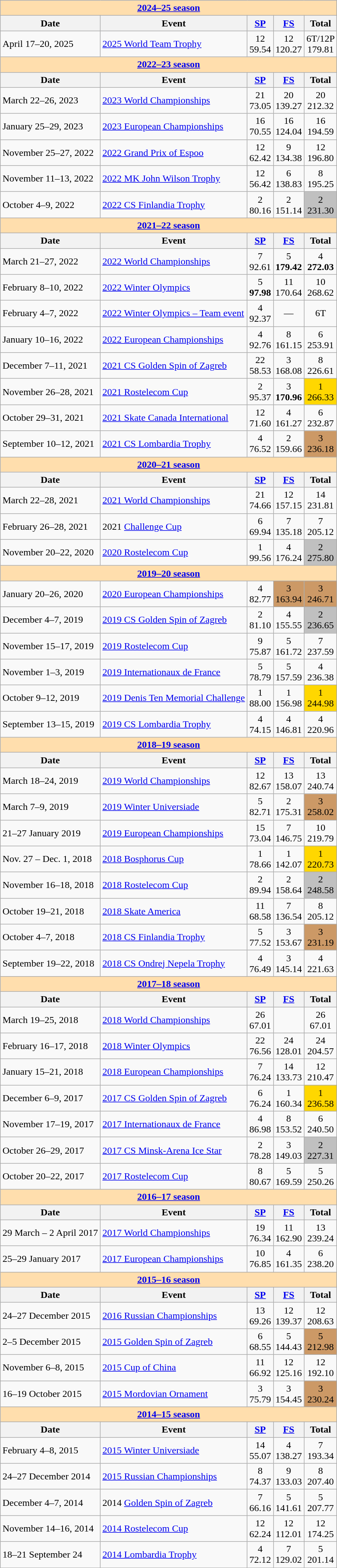<table class="wikitable">
<tr>
<td style="background-color: #ffdead;" colspan=5 align=center><a href='#'><strong>2024–25 season</strong></a></td>
</tr>
<tr>
<th>Date</th>
<th>Event</th>
<th><a href='#'>SP</a></th>
<th><a href='#'>FS</a></th>
<th>Total</th>
</tr>
<tr>
<td>April 17–20, 2025</td>
<td><a href='#'>2025 World Team Trophy</a></td>
<td align=center>12 <br> 59.54</td>
<td align=center>12 <br> 120.27</td>
<td align=center>6T/12P <br> 179.81</td>
</tr>
<tr>
<td style="background-color: #ffdead; " colspan=5 align=center><a href='#'><strong>2022–23 season</strong></a></td>
</tr>
<tr>
<th>Date</th>
<th>Event</th>
<th><a href='#'>SP</a></th>
<th><a href='#'>FS</a></th>
<th>Total</th>
</tr>
<tr>
<td>March 22–26, 2023</td>
<td><a href='#'>2023 World Championships</a></td>
<td align=center>21 <br> 73.05</td>
<td align=center>20 <br> 139.27</td>
<td align=center>20 <br> 212.32</td>
</tr>
<tr>
<td>January 25–29, 2023</td>
<td><a href='#'>2023 European Championships</a></td>
<td align=center>16 <br> 70.55</td>
<td align=center>16 <br> 124.04</td>
<td align=center>16 <br> 194.59</td>
</tr>
<tr>
<td>November 25–27, 2022</td>
<td><a href='#'>2022 Grand Prix of Espoo</a></td>
<td align=center>12 <br> 62.42</td>
<td align=center>9 <br> 134.38</td>
<td align=center>12 <br> 196.80</td>
</tr>
<tr>
<td>November 11–13, 2022</td>
<td><a href='#'>2022 MK John Wilson Trophy</a></td>
<td align=center>12 <br> 56.42</td>
<td align=center>6 <br> 138.83</td>
<td align=center>8 <br> 195.25</td>
</tr>
<tr>
<td>October 4–9, 2022</td>
<td><a href='#'>2022 CS Finlandia Trophy</a></td>
<td align=center>2 <br> 80.16</td>
<td align=center>2 <br> 151.14</td>
<td align=center bgcolor=silver>2 <br> 231.30</td>
</tr>
<tr>
<td style="background-color: #ffdead; " colspan=5 align=center><a href='#'><strong>2021–22 season</strong></a></td>
</tr>
<tr>
<th>Date</th>
<th>Event</th>
<th><a href='#'>SP</a></th>
<th><a href='#'>FS</a></th>
<th>Total</th>
</tr>
<tr>
<td>March 21–27, 2022</td>
<td><a href='#'>2022 World Championships</a></td>
<td align=center>7 <br> 92.61</td>
<td align=center>5 <br> <strong>179.42</strong></td>
<td align=center>4 <br> <strong>272.03</strong></td>
</tr>
<tr>
<td>February 8–10, 2022</td>
<td><a href='#'>2022 Winter Olympics</a></td>
<td align=center>5 <br> <strong>97.98</strong></td>
<td align=center>11 <br> 170.64</td>
<td align=center>10 <br> 268.62</td>
</tr>
<tr>
<td>February 4–7, 2022</td>
<td><a href='#'>2022 Winter Olympics – Team event</a></td>
<td align=center>4 <br> 92.37</td>
<td align=center>—</td>
<td align=center>6T</td>
</tr>
<tr>
<td>January 10–16, 2022</td>
<td><a href='#'>2022 European Championships</a></td>
<td align=center>4 <br> 92.76</td>
<td align=center>8 <br> 161.15</td>
<td align=center>6 <br> 253.91</td>
</tr>
<tr>
<td>December 7–11, 2021</td>
<td><a href='#'>2021 CS Golden Spin of Zagreb</a></td>
<td align=center>22 <br> 58.53</td>
<td align=center>3 <br> 168.08</td>
<td align=center>8 <br> 226.61</td>
</tr>
<tr>
<td>November 26–28, 2021</td>
<td><a href='#'>2021 Rostelecom Cup</a></td>
<td align=center>2 <br> 95.37</td>
<td align=center>3 <br> <strong>170.96</strong></td>
<td align=center bgcolor=gold>1 <br> 266.33</td>
</tr>
<tr>
<td>October 29–31, 2021</td>
<td><a href='#'>2021 Skate Canada International</a></td>
<td align=center>12 <br> 71.60</td>
<td align=center>4 <br> 161.27</td>
<td align=center>6 <br> 232.87</td>
</tr>
<tr>
<td>September 10–12, 2021</td>
<td><a href='#'>2021 CS Lombardia Trophy</a></td>
<td align=center>4 <br> 76.52</td>
<td align=center>2 <br> 159.66</td>
<td align=center bgcolor=cc9966>3 <br> 236.18</td>
</tr>
<tr>
<td style="background-color: #ffdead; " colspan=5 align=center><a href='#'><strong>2020–21 season</strong></a></td>
</tr>
<tr>
<th>Date</th>
<th>Event</th>
<th><a href='#'>SP</a></th>
<th><a href='#'>FS</a></th>
<th>Total</th>
</tr>
<tr>
<td>March 22–28, 2021</td>
<td><a href='#'>2021 World Championships</a></td>
<td align=center>21 <br> 74.66</td>
<td align=center>12 <br> 157.15</td>
<td align=center>14 <br> 231.81</td>
</tr>
<tr>
<td>February 26–28, 2021</td>
<td>2021 <a href='#'>Challenge Cup</a></td>
<td align=center>6 <br> 69.94</td>
<td align=center>7 <br> 135.18</td>
<td align=center>7 <br> 205.12</td>
</tr>
<tr>
<td>November 20–22, 2020</td>
<td><a href='#'>2020 Rostelecom Cup</a></td>
<td align=center>1 <br> 99.56</td>
<td align=center>4 <br> 176.24</td>
<td align=center bgcolor=silver>2 <br> 275.80</td>
</tr>
<tr>
<td style="background-color: #ffdead; " colspan=5 align=center><a href='#'><strong>2019–20 season</strong></a></td>
</tr>
<tr>
<td>January 20–26, 2020</td>
<td><a href='#'>2020 European Championships</a></td>
<td align=center>4 <br> 82.77</td>
<td align=center bgcolor=cc9966>3 <br> 163.94</td>
<td align=center bgcolor=cc9966>3 <br> 246.71</td>
</tr>
<tr>
<td>December 4–7, 2019</td>
<td><a href='#'>2019 CS Golden Spin of Zagreb</a></td>
<td align=center>2 <br> 81.10</td>
<td align=center>4 <br> 155.55</td>
<td align=center bgcolor=silver>2 <br> 236.65</td>
</tr>
<tr>
<td>November 15–17, 2019</td>
<td><a href='#'>2019 Rostelecom Cup</a></td>
<td align=center>9 <br> 75.87</td>
<td align=center>5 <br> 161.72</td>
<td align=center>7 <br> 237.59</td>
</tr>
<tr>
<td>November 1–3, 2019</td>
<td><a href='#'>2019 Internationaux de France</a></td>
<td align=center>5 <br> 78.79</td>
<td align=center>5 <br> 157.59</td>
<td align=center>4 <br> 236.38</td>
</tr>
<tr>
<td>October 9–12, 2019</td>
<td><a href='#'>2019 Denis Ten Memorial Challenge</a></td>
<td align=center>1 <br> 88.00</td>
<td align=center>1 <br> 156.98</td>
<td align=center bgcolor=gold>1 <br> 244.98</td>
</tr>
<tr>
<td>September 13–15, 2019</td>
<td><a href='#'>2019 CS Lombardia Trophy</a></td>
<td align=center>4 <br> 74.15</td>
<td align=center>4 <br> 146.81</td>
<td align=center>4 <br> 220.96</td>
</tr>
<tr>
<td style="background-color: #ffdead; " colspan=5 align=center><a href='#'><strong>2018–19 season</strong></a></td>
</tr>
<tr>
<th>Date</th>
<th>Event</th>
<th><a href='#'>SP</a></th>
<th><a href='#'>FS</a></th>
<th>Total</th>
</tr>
<tr>
<td>March 18–24, 2019</td>
<td><a href='#'>2019 World Championships</a></td>
<td align=center>12 <br> 82.67</td>
<td align=center>13 <br> 158.07</td>
<td align=center>13 <br> 240.74</td>
</tr>
<tr>
<td>March 7–9, 2019</td>
<td><a href='#'>2019 Winter Universiade</a></td>
<td align=center>5 <br> 82.71</td>
<td align=center>2 <br> 175.31</td>
<td align=center bgcolor=cc9966>3 <br> 258.02</td>
</tr>
<tr>
<td>21–27 January 2019</td>
<td><a href='#'>2019 European Championships</a></td>
<td align=center>15 <br> 73.04</td>
<td align=center>7 <br> 146.75</td>
<td align=center>10 <br> 219.79</td>
</tr>
<tr>
<td>Nov. 27 – Dec. 1, 2018</td>
<td><a href='#'>2018 Bosphorus Cup</a></td>
<td align=center>1 <br> 78.66</td>
<td align=center>1 <br> 142.07</td>
<td align=center bgcolor=gold>1 <br> 220.73</td>
</tr>
<tr>
<td>November 16–18, 2018</td>
<td><a href='#'>2018 Rostelecom Cup</a></td>
<td align=center>2 <br> 89.94</td>
<td align=center>2 <br> 158.64</td>
<td align=center bgcolor=silver>2 <br> 248.58</td>
</tr>
<tr>
<td>October 19–21, 2018</td>
<td><a href='#'>2018 Skate America</a></td>
<td align=center>11 <br> 68.58</td>
<td align=center>7 <br> 136.54</td>
<td align=center>8 <br> 205.12</td>
</tr>
<tr>
<td>October 4–7, 2018</td>
<td><a href='#'>2018 CS Finlandia Trophy</a></td>
<td align=center>5 <br> 77.52</td>
<td align=center>3 <br> 153.67</td>
<td align=center bgcolor=cc9966>3 <br> 231.19</td>
</tr>
<tr>
<td>September 19–22, 2018</td>
<td><a href='#'>2018 CS Ondrej Nepela Trophy</a></td>
<td align=center>4 <br> 76.49</td>
<td align=center>3 <br> 145.14</td>
<td align=center>4 <br> 221.63</td>
</tr>
<tr>
<td style="background-color: #ffdead;" colspan=5 align=center><a href='#'><strong>2017–18 season</strong></a></td>
</tr>
<tr>
<th>Date</th>
<th>Event</th>
<th><a href='#'>SP</a></th>
<th><a href='#'>FS</a></th>
<th>Total</th>
</tr>
<tr>
<td>March 19–25, 2018</td>
<td><a href='#'>2018 World Championships</a></td>
<td align=center>26  <br> 67.01</td>
<td align=center></td>
<td align=center>26  <br> 67.01</td>
</tr>
<tr>
<td>February 16–17, 2018</td>
<td><a href='#'>2018 Winter Olympics</a></td>
<td align=center>22  <br> 76.56</td>
<td align=center>24 <br> 128.01</td>
<td align=center>24 <br> 204.57</td>
</tr>
<tr>
<td>January 15–21, 2018</td>
<td><a href='#'>2018 European Championships</a></td>
<td align=center>7 <br> 76.24</td>
<td align=center>14 <br> 133.73</td>
<td align=center>12 <br> 210.47</td>
</tr>
<tr>
<td>December 6–9, 2017</td>
<td><a href='#'>2017 CS Golden Spin of Zagreb</a></td>
<td align=center>6 <br> 76.24</td>
<td align=center>1 <br> 160.34</td>
<td align=center bgcolor=gold>1 <br> 236.58</td>
</tr>
<tr>
<td>November 17–19, 2017</td>
<td><a href='#'>2017 Internationaux de France</a></td>
<td align=center>4 <br> 86.98</td>
<td align=center>8 <br> 153.52</td>
<td align=center>6 <br> 240.50</td>
</tr>
<tr>
<td>October 26–29, 2017</td>
<td><a href='#'>2017 CS Minsk-Arena Ice Star</a></td>
<td align=center>2 <br> 78.28</td>
<td align=center>3 <br> 149.03</td>
<td align=center bgcolor=silver>2 <br> 227.31</td>
</tr>
<tr>
<td>October 20–22, 2017</td>
<td><a href='#'>2017 Rostelecom Cup</a></td>
<td align=center>8 <br> 80.67</td>
<td align=center>5 <br> 169.59</td>
<td align=center>5 <br> 250.26</td>
</tr>
<tr>
<td style="background-color: #ffdead;" colspan=5 align=center><a href='#'><strong>2016–17 season</strong></a></td>
</tr>
<tr>
<th>Date</th>
<th>Event</th>
<th><a href='#'>SP</a></th>
<th><a href='#'>FS</a></th>
<th>Total</th>
</tr>
<tr>
<td>29 March – 2 April 2017</td>
<td><a href='#'>2017 World Championships</a></td>
<td align="center">19 <br> 76.34</td>
<td align="center">11 <br> 162.90</td>
<td align="center">13 <br> 239.24</td>
</tr>
<tr>
<td>25–29 January 2017</td>
<td><a href='#'>2017 European Championships</a></td>
<td align="center">10 <br> 76.85</td>
<td align="center">4 <br> 161.35</td>
<td align="center">6 <br> 238.20</td>
</tr>
<tr>
<td style="background-color: #ffdead;" colspan=5 align=center><a href='#'><strong>2015–16 season</strong></a></td>
</tr>
<tr>
<th>Date</th>
<th>Event</th>
<th><a href='#'>SP</a></th>
<th><a href='#'>FS</a></th>
<th>Total</th>
</tr>
<tr>
<td>24–27 December 2015</td>
<td><a href='#'>2016 Russian Championships</a></td>
<td align=center>13 <br> 69.26</td>
<td align=center>12 <br> 139.37</td>
<td align=center>12 <br> 208.63</td>
</tr>
<tr>
<td>2–5 December 2015</td>
<td><a href='#'>2015 Golden Spin of Zagreb</a></td>
<td align=center>6 <br> 68.55</td>
<td align=center>5 <br> 144.43</td>
<td align=center bgcolor=cc9966>5 <br> 212.98</td>
</tr>
<tr>
<td>November 6–8, 2015</td>
<td><a href='#'>2015 Cup of China</a></td>
<td align="center">11 <br> 66.92</td>
<td align="center">12 <br> 125.16</td>
<td align="center">12 <br> 192.10</td>
</tr>
<tr>
<td>16–19 October 2015</td>
<td><a href='#'>2015 Mordovian Ornament</a></td>
<td align=center>3 <br> 75.79</td>
<td align=center>3 <br> 154.45</td>
<td align=center bgcolor=cc9966>3 <br> 230.24</td>
</tr>
<tr>
<td style="background-color: #ffdead;" colspan=5 align=center><a href='#'><strong>2014–15 season</strong></a></td>
</tr>
<tr>
<th>Date</th>
<th>Event</th>
<th><a href='#'>SP</a></th>
<th><a href='#'>FS</a></th>
<th>Total</th>
</tr>
<tr>
<td>February 4–8, 2015</td>
<td><a href='#'>2015 Winter Universiade</a></td>
<td align=center>14 <br> 55.07</td>
<td align=center>4 <br> 138.27</td>
<td align=center>7 <br> 193.34</td>
</tr>
<tr>
<td>24–27 December 2014</td>
<td><a href='#'>2015 Russian Championships</a></td>
<td align=center>8 <br> 74.37</td>
<td align=center>9 <br> 133.03</td>
<td align=center>8 <br> 207.40</td>
</tr>
<tr>
<td>December 4–7, 2014</td>
<td>2014 <a href='#'>Golden Spin of Zagreb</a></td>
<td align=center>7 <br> 66.16</td>
<td align=center>5 <br> 141.61</td>
<td align=center>5 <br> 207.77</td>
</tr>
<tr>
<td>November 14–16, 2014</td>
<td><a href='#'>2014 Rostelecom Cup</a></td>
<td align=center>12 <br> 62.24</td>
<td align=center>12 <br> 112.01</td>
<td align=center>12 <br> 174.25</td>
</tr>
<tr>
<td>18–21 September 24</td>
<td><a href='#'>2014 Lombardia Trophy</a></td>
<td align=center>4 <br> 72.12</td>
<td align=center>7 <br> 129.02</td>
<td align=center>5 <br> 201.14</td>
</tr>
</table>
